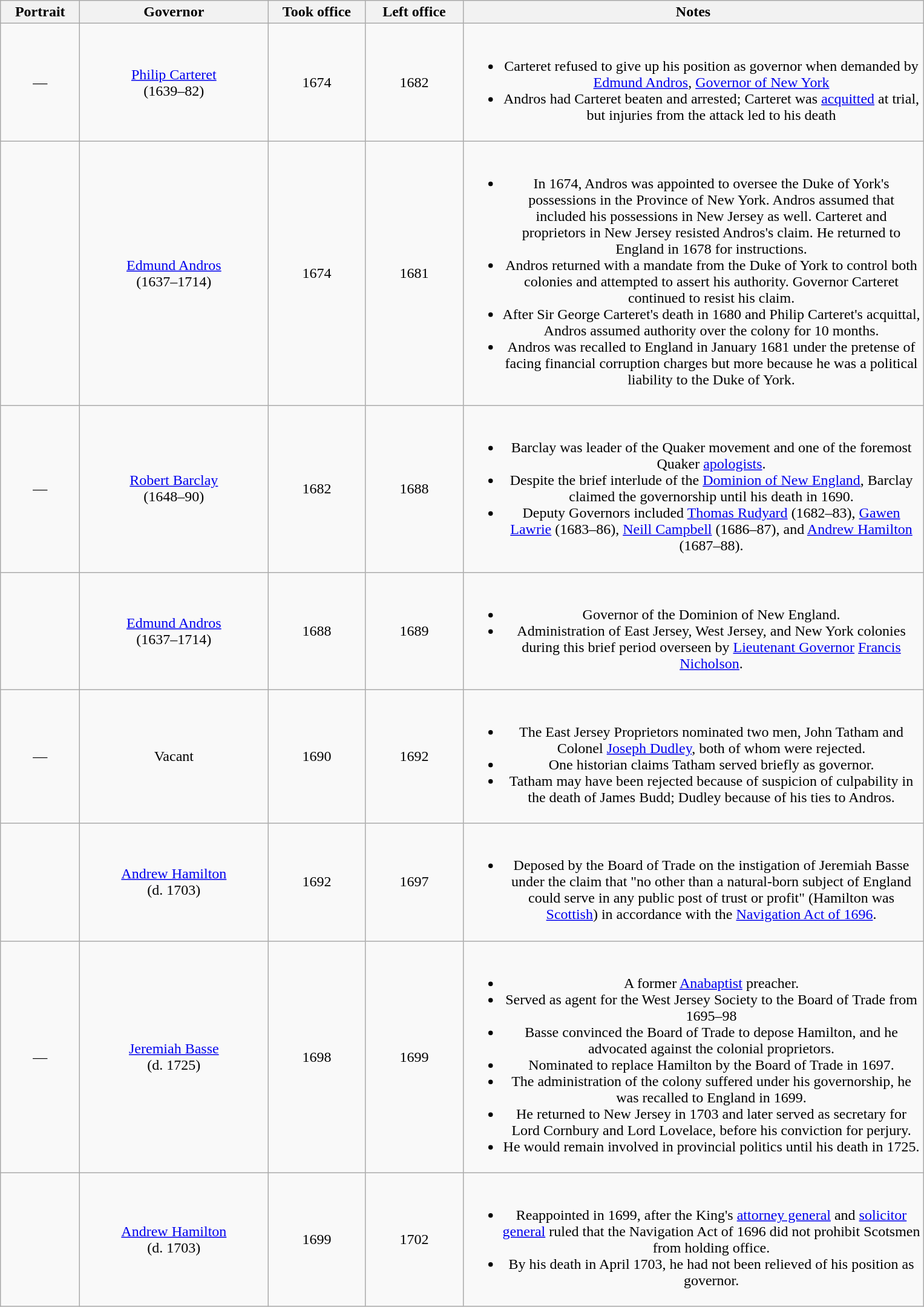<table class="wikitable" style="text-align:center">
<tr>
<th scope=col width=80>Portrait</th>
<th scope=col width=200>Governor</th>
<th scope=col width=100>Took office</th>
<th scope=col width=100>Left office</th>
<th scope=col width=500>Notes</th>
</tr>
<tr>
<td>—</td>
<td><a href='#'>Philip Carteret</a> <br>(1639–82)</td>
<td>1674</td>
<td>1682</td>
<td><br><ul><li>Carteret refused to give up his position as governor when demanded by <a href='#'>Edmund Andros</a>, <a href='#'>Governor of New York</a></li><li>Andros had Carteret beaten and arrested; Carteret was <a href='#'>acquitted</a> at trial, but injuries from the attack led to his death </li></ul></td>
</tr>
<tr>
<td></td>
<td><a href='#'>Edmund Andros</a><br> (1637–1714)</td>
<td>1674</td>
<td>1681</td>
<td><br><ul><li>In 1674, Andros was appointed to oversee the Duke of York's possessions in the Province of New York. Andros assumed that included his possessions in New Jersey as well. Carteret and proprietors in New Jersey resisted Andros's claim. He returned to England in 1678 for instructions.</li><li>Andros returned with a mandate from the Duke of York to control both colonies and attempted to assert his authority. Governor Carteret continued to resist his claim.</li><li>After Sir George Carteret's death in 1680 and Philip Carteret's acquittal, Andros assumed authority over the colony for 10 months.</li><li>Andros was recalled to England in January 1681 under the pretense of facing financial corruption charges but more because he was a political liability to the Duke of York.</li></ul></td>
</tr>
<tr>
<td>—</td>
<td><a href='#'>Robert Barclay</a><br> (1648–90)</td>
<td>1682</td>
<td>1688</td>
<td><br><ul><li>Barclay was leader of the Quaker movement and one of the foremost Quaker <a href='#'>apologists</a>.</li><li>Despite the brief interlude of the <a href='#'>Dominion of New England</a>, Barclay claimed the governorship until his death in 1690.</li><li>Deputy Governors included <a href='#'>Thomas Rudyard</a> (1682–83), <a href='#'>Gawen Lawrie</a> (1683–86), <a href='#'>Neill Campbell</a> (1686–87), and <a href='#'>Andrew Hamilton</a> (1687–88).</li></ul></td>
</tr>
<tr>
<td></td>
<td><a href='#'>Edmund Andros</a><br> (1637–1714)</td>
<td>1688</td>
<td>1689</td>
<td><br><ul><li>Governor of the Dominion of New England.</li><li>Administration of East Jersey, West Jersey, and New York colonies during this brief period overseen by <a href='#'>Lieutenant Governor</a> <a href='#'>Francis Nicholson</a>.</li></ul></td>
</tr>
<tr>
<td>—</td>
<td>Vacant</td>
<td>1690</td>
<td>1692</td>
<td><br><ul><li>The East Jersey Proprietors nominated two men, John Tatham and Colonel <a href='#'>Joseph Dudley</a>, both of whom were rejected.</li><li>One historian claims Tatham served briefly as governor.</li><li>Tatham may have been rejected because of suspicion of culpability in the death of James Budd; Dudley because of his ties to Andros.</li></ul></td>
</tr>
<tr>
<td></td>
<td><a href='#'>Andrew Hamilton</a><br> (d. 1703)</td>
<td>1692</td>
<td>1697</td>
<td><br><ul><li>Deposed by the Board of Trade on the instigation of Jeremiah Basse under the claim that "no other than a natural-born subject of England could serve in any public post of trust or profit" (Hamilton was <a href='#'>Scottish</a>) in accordance with the <a href='#'>Navigation Act of 1696</a>.</li></ul></td>
</tr>
<tr>
<td>—</td>
<td><a href='#'>Jeremiah Basse</a><br>(d. 1725)<br></td>
<td>1698</td>
<td>1699</td>
<td><br><ul><li>A former <a href='#'>Anabaptist</a> preacher.</li><li>Served as agent for the West Jersey Society to the Board of Trade from 1695–98</li><li>Basse convinced the Board of Trade to depose Hamilton, and he advocated against the colonial proprietors.</li><li>Nominated to replace Hamilton by the Board of Trade in 1697.</li><li>The administration of the colony suffered under his governorship, he was recalled to England in 1699.</li><li>He returned to New Jersey in 1703 and later served as secretary for Lord Cornbury and Lord Lovelace, before his conviction for perjury.</li><li>He would remain involved in provincial politics until his death in 1725.</li></ul></td>
</tr>
<tr>
<td></td>
<td><a href='#'>Andrew Hamilton</a><br> (d. 1703)</td>
<td>1699</td>
<td>1702</td>
<td><br><ul><li>Reappointed in 1699, after the King's <a href='#'>attorney general</a> and <a href='#'>solicitor general</a> ruled that the Navigation Act of 1696 did not prohibit Scotsmen from holding office.</li><li>By his death in April 1703, he had not been relieved of his position as governor.</li></ul></td>
</tr>
</table>
